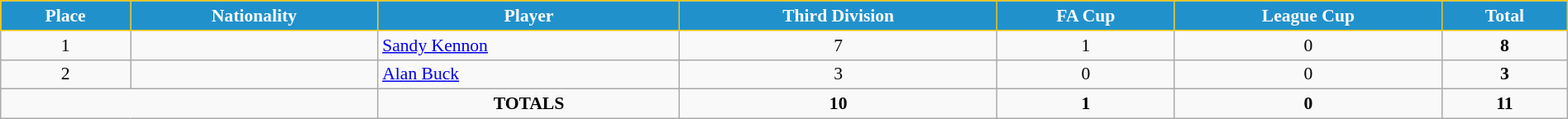<table class="wikitable" style="text-align:center; font-size:90%; width:100%;">
<tr>
<th style="background:#2191CC; color:white; border:1px solid #F7C408; text-align:center;">Place</th>
<th style="background:#2191CC; color:white; border:1px solid #F7C408; text-align:center;">Nationality</th>
<th style="background:#2191CC; color:white; border:1px solid #F7C408; text-align:center;">Player</th>
<th style="background:#2191CC; color:white; border:1px solid #F7C408; text-align:center;">Third Division</th>
<th style="background:#2191CC; color:white; border:1px solid #F7C408; text-align:center;">FA Cup</th>
<th style="background:#2191CC; color:white; border:1px solid #F7C408; text-align:center;">League Cup</th>
<th style="background:#2191CC; color:white; border:1px solid #F7C408; text-align:center;">Total</th>
</tr>
<tr>
<td>1</td>
<td></td>
<td align="left"><a href='#'>Sandy Kennon</a></td>
<td>7</td>
<td>1</td>
<td>0</td>
<td><strong>8</strong></td>
</tr>
<tr>
<td>2</td>
<td></td>
<td align="left"><a href='#'>Alan Buck</a></td>
<td>3</td>
<td>0</td>
<td>0</td>
<td><strong>3</strong></td>
</tr>
<tr>
<td colspan="2"></td>
<td><strong>TOTALS</strong></td>
<td><strong>10</strong></td>
<td><strong>1</strong></td>
<td><strong>0</strong></td>
<td><strong>11</strong></td>
</tr>
</table>
